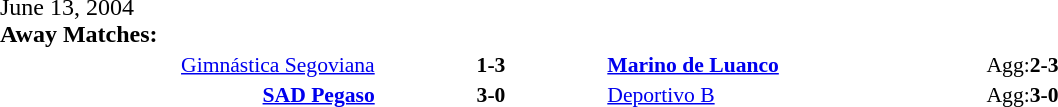<table width=100% cellspacing=1>
<tr>
<th width=20%></th>
<th width=12%></th>
<th width=20%></th>
<th></th>
</tr>
<tr>
<td>June 13, 2004<br><strong>Away Matches:</strong></td>
</tr>
<tr style=font-size:90%>
<td align=right><a href='#'>Gimnástica Segoviana</a></td>
<td align=center><strong>1-3</strong></td>
<td><strong><a href='#'>Marino de Luanco</a></strong></td>
<td>Agg:<strong>2-3</strong></td>
</tr>
<tr style=font-size:90%>
<td align=right><strong><a href='#'>SAD Pegaso</a></strong></td>
<td align=center><strong>3-0</strong></td>
<td><a href='#'>Deportivo B</a></td>
<td>Agg:<strong>3-0</strong></td>
</tr>
</table>
